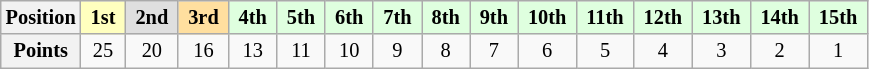<table class="wikitable" style="font-size:85%; text-align:center">
<tr>
<th>Position</th>
<td style="background:#ffffbf;"> <strong>1st</strong> </td>
<td style="background:#dfdfdf;"> <strong>2nd</strong> </td>
<td style="background:#ffdf9f;"> <strong>3rd</strong> </td>
<td style="background:#dfffdf;"> <strong>4th</strong> </td>
<td style="background:#dfffdf;"> <strong>5th</strong> </td>
<td style="background:#dfffdf;"> <strong>6th</strong> </td>
<td style="background:#dfffdf;"> <strong>7th</strong> </td>
<td style="background:#dfffdf;"> <strong>8th</strong> </td>
<td style="background:#dfffdf;"> <strong>9th</strong> </td>
<td style="background:#dfffdf;"> <strong>10th</strong> </td>
<td style="background:#dfffdf;"> <strong>11th</strong> </td>
<td style="background:#dfffdf;"> <strong>12th</strong> </td>
<td style="background:#dfffdf;"> <strong>13th</strong> </td>
<td style="background:#dfffdf;"> <strong>14th</strong> </td>
<td style="background:#dfffdf;"> <strong>15th</strong> </td>
</tr>
<tr>
<th>Points</th>
<td>25</td>
<td>20</td>
<td>16</td>
<td>13</td>
<td>11</td>
<td>10</td>
<td>9</td>
<td>8</td>
<td>7</td>
<td>6</td>
<td>5</td>
<td>4</td>
<td>3</td>
<td>2</td>
<td>1</td>
</tr>
</table>
